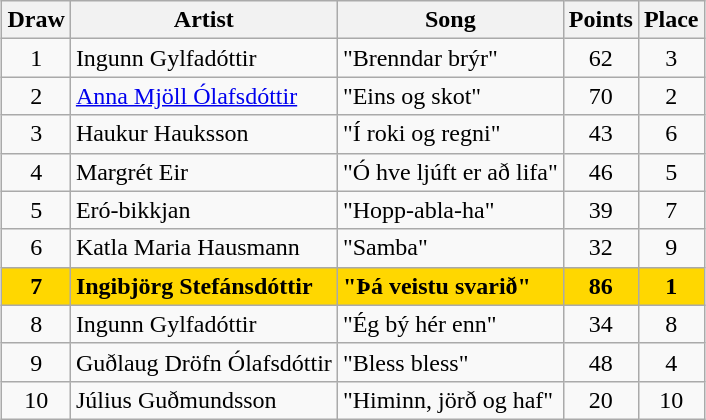<table class="sortable wikitable" style="margin: 1em auto 1em auto; text-align:center">
<tr>
<th>Draw</th>
<th>Artist</th>
<th>Song</th>
<th>Points</th>
<th>Place</th>
</tr>
<tr>
<td>1</td>
<td align="left">Ingunn Gylfadóttir</td>
<td align="left">"Brenndar brýr"</td>
<td>62</td>
<td>3</td>
</tr>
<tr>
<td>2</td>
<td align="left"><a href='#'>Anna Mjöll Ólafsdóttir</a></td>
<td align="left">"Eins og skot"</td>
<td>70</td>
<td>2</td>
</tr>
<tr>
<td>3</td>
<td align="left">Haukur Hauksson</td>
<td align="left">"Í roki og regni"</td>
<td>43</td>
<td>6</td>
</tr>
<tr>
<td>4</td>
<td align="left">Margrét Eir</td>
<td align="left">"Ó hve ljúft er að lifa"</td>
<td>46</td>
<td>5</td>
</tr>
<tr>
<td>5</td>
<td align="left">Eró-bikkjan</td>
<td align="left">"Hopp-abla-ha"</td>
<td>39</td>
<td>7</td>
</tr>
<tr>
<td>6</td>
<td align="left">Katla Maria Hausmann</td>
<td align="left">"Samba"</td>
<td>32</td>
<td>9</td>
</tr>
<tr style="font-weight:bold; background:gold;">
<td>7</td>
<td align="left">Ingibjörg Stefánsdóttir</td>
<td align="left">"Þá veistu svarið"</td>
<td>86</td>
<td>1</td>
</tr>
<tr>
<td>8</td>
<td align="left">Ingunn Gylfadóttir</td>
<td align="left">"Ég bý hér enn"</td>
<td>34</td>
<td>8</td>
</tr>
<tr>
<td>9</td>
<td align="left">Guðlaug Dröfn Ólafsdóttir</td>
<td align="left">"Bless bless"</td>
<td>48</td>
<td>4</td>
</tr>
<tr>
<td>10</td>
<td align="left">Július Guðmundsson</td>
<td align="left">"Himinn, jörð og haf"</td>
<td>20</td>
<td>10</td>
</tr>
</table>
